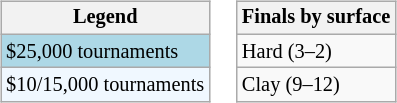<table>
<tr valign=top>
<td><br><table class=wikitable style="font-size:85%;">
<tr>
<th>Legend</th>
</tr>
<tr style="background:lightblue;">
<td>$25,000 tournaments</td>
</tr>
<tr style="background:#f0f8ff;">
<td>$10/15,000 tournaments</td>
</tr>
</table>
</td>
<td><br><table class=wikitable style="font-size:85%;">
<tr>
<th>Finals by surface</th>
</tr>
<tr>
<td>Hard (3–2)</td>
</tr>
<tr>
<td>Clay (9–12)</td>
</tr>
</table>
</td>
</tr>
</table>
